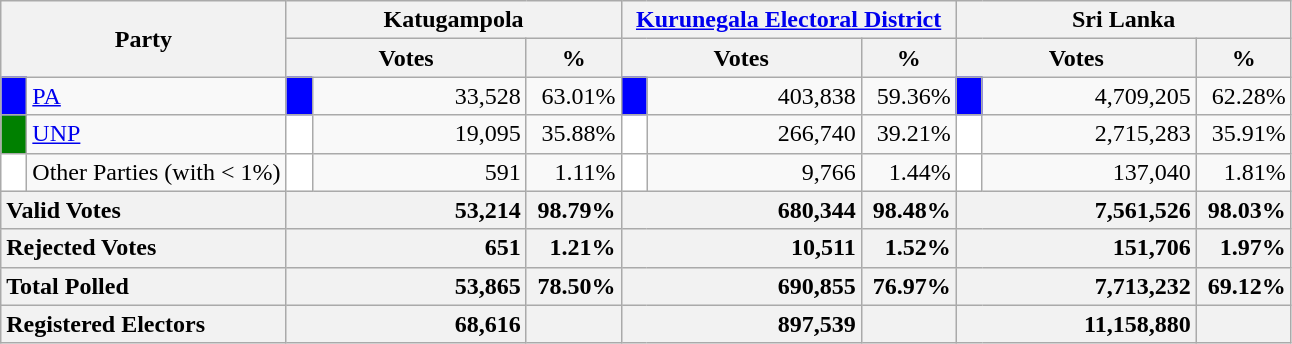<table class="wikitable">
<tr>
<th colspan="2" width="144px"rowspan="2">Party</th>
<th colspan="3" width="216px">Katugampola</th>
<th colspan="3" width="216px"><a href='#'>Kurunegala Electoral District</a></th>
<th colspan="3" width="216px">Sri Lanka</th>
</tr>
<tr>
<th colspan="2" width="144px">Votes</th>
<th>%</th>
<th colspan="2" width="144px">Votes</th>
<th>%</th>
<th colspan="2" width="144px">Votes</th>
<th>%</th>
</tr>
<tr>
<td style="background-color:blue;" width="10px"></td>
<td style="text-align:left;"><a href='#'>PA</a></td>
<td style="background-color:blue;" width="10px"></td>
<td style="text-align:right;">33,528</td>
<td style="text-align:right;">63.01%</td>
<td style="background-color:blue;" width="10px"></td>
<td style="text-align:right;">403,838</td>
<td style="text-align:right;">59.36%</td>
<td style="background-color:blue;" width="10px"></td>
<td style="text-align:right;">4,709,205</td>
<td style="text-align:right;">62.28%</td>
</tr>
<tr>
<td style="background-color:green;" width="10px"></td>
<td style="text-align:left;"><a href='#'>UNP</a></td>
<td style="background-color:white;" width="10px"></td>
<td style="text-align:right;">19,095</td>
<td style="text-align:right;">35.88%</td>
<td style="background-color:white;" width="10px"></td>
<td style="text-align:right;">266,740</td>
<td style="text-align:right;">39.21%</td>
<td style="background-color:white;" width="10px"></td>
<td style="text-align:right;">2,715,283</td>
<td style="text-align:right;">35.91%</td>
</tr>
<tr>
<td style="background-color:white;" width="10px"></td>
<td style="text-align:left;">Other Parties (with < 1%)</td>
<td style="background-color:white;" width="10px"></td>
<td style="text-align:right;">591</td>
<td style="text-align:right;">1.11%</td>
<td style="background-color:white;" width="10px"></td>
<td style="text-align:right;">9,766</td>
<td style="text-align:right;">1.44%</td>
<td style="background-color:white;" width="10px"></td>
<td style="text-align:right;">137,040</td>
<td style="text-align:right;">1.81%</td>
</tr>
<tr>
<th colspan="2" width="144px"style="text-align:left;">Valid Votes</th>
<th style="text-align:right;"colspan="2" width="144px">53,214</th>
<th style="text-align:right;">98.79%</th>
<th style="text-align:right;"colspan="2" width="144px">680,344</th>
<th style="text-align:right;">98.48%</th>
<th style="text-align:right;"colspan="2" width="144px">7,561,526</th>
<th style="text-align:right;">98.03%</th>
</tr>
<tr>
<th colspan="2" width="144px"style="text-align:left;">Rejected Votes</th>
<th style="text-align:right;"colspan="2" width="144px">651</th>
<th style="text-align:right;">1.21%</th>
<th style="text-align:right;"colspan="2" width="144px">10,511</th>
<th style="text-align:right;">1.52%</th>
<th style="text-align:right;"colspan="2" width="144px">151,706</th>
<th style="text-align:right;">1.97%</th>
</tr>
<tr>
<th colspan="2" width="144px"style="text-align:left;">Total Polled</th>
<th style="text-align:right;"colspan="2" width="144px">53,865</th>
<th style="text-align:right;">78.50%</th>
<th style="text-align:right;"colspan="2" width="144px">690,855</th>
<th style="text-align:right;">76.97%</th>
<th style="text-align:right;"colspan="2" width="144px">7,713,232</th>
<th style="text-align:right;">69.12%</th>
</tr>
<tr>
<th colspan="2" width="144px"style="text-align:left;">Registered Electors</th>
<th style="text-align:right;"colspan="2" width="144px">68,616</th>
<th></th>
<th style="text-align:right;"colspan="2" width="144px">897,539</th>
<th></th>
<th style="text-align:right;"colspan="2" width="144px">11,158,880</th>
<th></th>
</tr>
</table>
